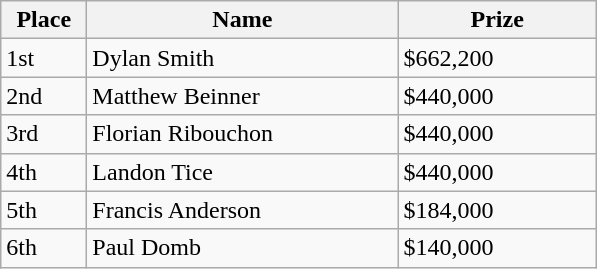<table class="wikitable">
<tr>
<th style="width:50px;">Place</th>
<th style="width:200px;">Name</th>
<th style="width:125px;">Prize</th>
</tr>
<tr>
<td>1st</td>
<td> Dylan Smith</td>
<td>$662,200</td>
</tr>
<tr>
<td>2nd</td>
<td> Matthew Beinner</td>
<td>$440,000</td>
</tr>
<tr>
<td>3rd</td>
<td> Florian Ribouchon</td>
<td>$440,000</td>
</tr>
<tr>
<td>4th</td>
<td> Landon Tice</td>
<td>$440,000</td>
</tr>
<tr>
<td>5th</td>
<td> Francis Anderson</td>
<td>$184,000</td>
</tr>
<tr>
<td>6th</td>
<td> Paul Domb</td>
<td>$140,000</td>
</tr>
</table>
